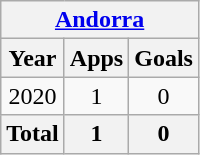<table class="wikitable" style="text-align:center">
<tr>
<th colspan=3><a href='#'>Andorra</a></th>
</tr>
<tr>
<th>Year</th>
<th>Apps</th>
<th>Goals</th>
</tr>
<tr>
<td>2020</td>
<td>1</td>
<td>0</td>
</tr>
<tr>
<th>Total</th>
<th>1</th>
<th>0</th>
</tr>
</table>
